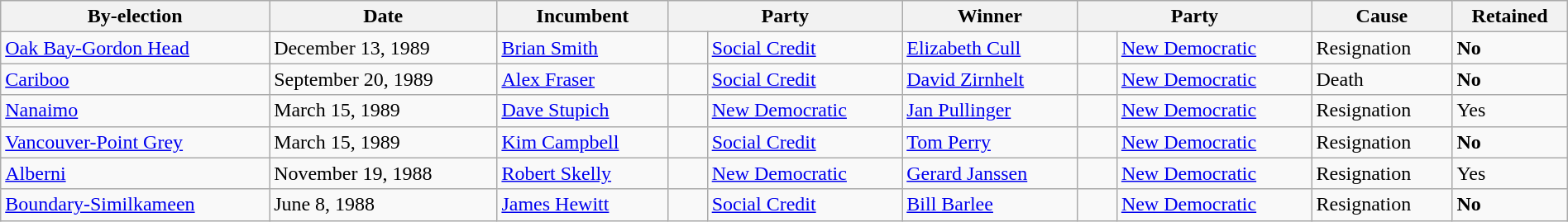<table class=wikitable style="width:100%">
<tr>
<th>By-election</th>
<th>Date</th>
<th>Incumbent</th>
<th colspan=2>Party</th>
<th>Winner</th>
<th colspan=2>Party</th>
<th>Cause</th>
<th>Retained</th>
</tr>
<tr>
<td><a href='#'>Oak Bay-Gordon Head</a></td>
<td>December 13, 1989</td>
<td><a href='#'>Brian Smith</a></td>
<td>    </td>
<td><a href='#'>Social Credit</a></td>
<td><a href='#'>Elizabeth Cull</a></td>
<td>    </td>
<td><a href='#'>New Democratic</a></td>
<td>Resignation</td>
<td><strong>No</strong></td>
</tr>
<tr>
<td><a href='#'>Cariboo</a></td>
<td>September 20, 1989</td>
<td><a href='#'>Alex Fraser</a></td>
<td>    </td>
<td><a href='#'>Social Credit</a></td>
<td><a href='#'>David Zirnhelt</a></td>
<td>    </td>
<td><a href='#'>New Democratic</a></td>
<td>Death</td>
<td><strong>No</strong></td>
</tr>
<tr>
<td><a href='#'>Nanaimo</a></td>
<td>March 15, 1989</td>
<td><a href='#'>Dave Stupich</a></td>
<td>    </td>
<td><a href='#'>New Democratic</a></td>
<td><a href='#'>Jan Pullinger</a></td>
<td>    </td>
<td><a href='#'>New Democratic</a></td>
<td>Resignation</td>
<td>Yes</td>
</tr>
<tr>
<td><a href='#'>Vancouver-Point Grey</a></td>
<td>March 15, 1989</td>
<td><a href='#'>Kim Campbell</a></td>
<td>    </td>
<td><a href='#'>Social Credit</a></td>
<td><a href='#'>Tom Perry</a></td>
<td>    </td>
<td><a href='#'>New Democratic</a></td>
<td>Resignation</td>
<td><strong>No</strong></td>
</tr>
<tr>
<td><a href='#'>Alberni</a></td>
<td>November 19, 1988</td>
<td><a href='#'>Robert Skelly</a></td>
<td>    </td>
<td><a href='#'>New Democratic</a></td>
<td><a href='#'>Gerard Janssen</a></td>
<td>    </td>
<td><a href='#'>New Democratic</a></td>
<td>Resignation</td>
<td>Yes</td>
</tr>
<tr>
<td><a href='#'>Boundary-Similkameen</a></td>
<td>June 8, 1988</td>
<td><a href='#'>James Hewitt</a></td>
<td>    </td>
<td><a href='#'>Social Credit</a></td>
<td><a href='#'>Bill Barlee</a></td>
<td>    </td>
<td><a href='#'>New Democratic</a></td>
<td>Resignation</td>
<td><strong>No</strong></td>
</tr>
</table>
